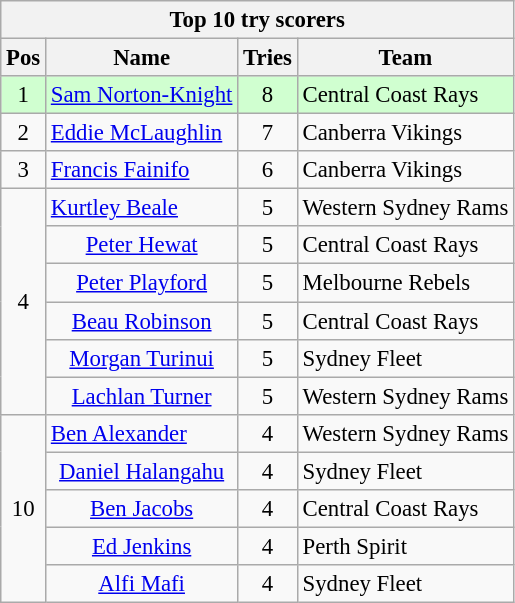<table class="wikitable" style="text-align: center; font-size:95%;">
<tr>
<th colspan=4>Top 10 try scorers</th>
</tr>
<tr>
<th>Pos</th>
<th>Name</th>
<th>Tries</th>
<th>Team</th>
</tr>
<tr style="background:#d0ffd0;">
<td rowspan = 1>1</td>
<td style="text-align:left;"><a href='#'>Sam Norton-Knight</a></td>
<td>8</td>
<td style="text-align:left;">Central Coast Rays</td>
</tr>
<tr>
<td rowspan = 1>2</td>
<td style="text-align:left;"><a href='#'>Eddie McLaughlin</a></td>
<td>7</td>
<td style="text-align:left;">Canberra Vikings</td>
</tr>
<tr>
<td rowspan = 1>3</td>
<td style="text-align:left;"><a href='#'>Francis Fainifo</a></td>
<td>6</td>
<td style="text-align:left;">Canberra Vikings</td>
</tr>
<tr>
<td rowspan = 6>4</td>
<td style="text-align:left;"><a href='#'>Kurtley Beale</a></td>
<td>5</td>
<td style="text-align:left;">Western Sydney Rams</td>
</tr>
<tr>
<td><a href='#'>Peter Hewat</a></td>
<td>5</td>
<td style="text-align:left;">Central Coast Rays</td>
</tr>
<tr>
<td><a href='#'>Peter Playford</a></td>
<td>5</td>
<td style="text-align:left;">Melbourne Rebels</td>
</tr>
<tr>
<td><a href='#'>Beau Robinson</a></td>
<td>5</td>
<td style="text-align:left;">Central Coast Rays</td>
</tr>
<tr>
<td><a href='#'>Morgan Turinui</a></td>
<td>5</td>
<td style="text-align:left;">Sydney Fleet</td>
</tr>
<tr>
<td><a href='#'>Lachlan Turner</a></td>
<td>5</td>
<td style="text-align:left;">Western Sydney Rams</td>
</tr>
<tr>
<td rowspan = 5>10</td>
<td style="text-align:left;"><a href='#'>Ben Alexander</a></td>
<td>4</td>
<td style="text-align:left;">Western Sydney Rams</td>
</tr>
<tr>
<td><a href='#'>Daniel Halangahu</a></td>
<td>4</td>
<td style="text-align:left;">Sydney Fleet</td>
</tr>
<tr>
<td><a href='#'>Ben Jacobs</a></td>
<td>4</td>
<td style="text-align:left;">Central Coast Rays</td>
</tr>
<tr>
<td><a href='#'>Ed Jenkins</a></td>
<td>4</td>
<td style="text-align:left;">Perth Spirit</td>
</tr>
<tr>
<td><a href='#'>Alfi Mafi</a></td>
<td>4</td>
<td style="text-align:left;">Sydney Fleet</td>
</tr>
</table>
